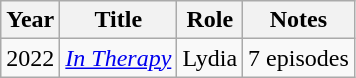<table class="wikitable plainrowheaders sortable">
<tr>
<th scope="col">Year</th>
<th scope="col">Title</th>
<th scope="col">Role</th>
<th scope="col" class="unsortable">Notes</th>
</tr>
<tr>
<td>2022</td>
<td><em><a href='#'>In Therapy</a></em></td>
<td>Lydia</td>
<td>7 episodes</td>
</tr>
</table>
